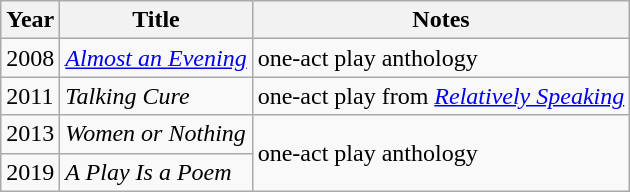<table class="wikitable">
<tr>
<th>Year</th>
<th>Title</th>
<th>Notes</th>
</tr>
<tr>
<td>2008</td>
<td><em><a href='#'>Almost an Evening</a></em></td>
<td>one-act play anthology</td>
</tr>
<tr>
<td>2011</td>
<td><em>Talking Cure</em></td>
<td>one-act play from <em><a href='#'>Relatively Speaking</a></em></td>
</tr>
<tr>
<td>2013</td>
<td><em>Women or Nothing</em></td>
<td rowspan="2">one-act play anthology</td>
</tr>
<tr>
<td>2019</td>
<td><em>A Play Is a Poem</em></td>
</tr>
</table>
